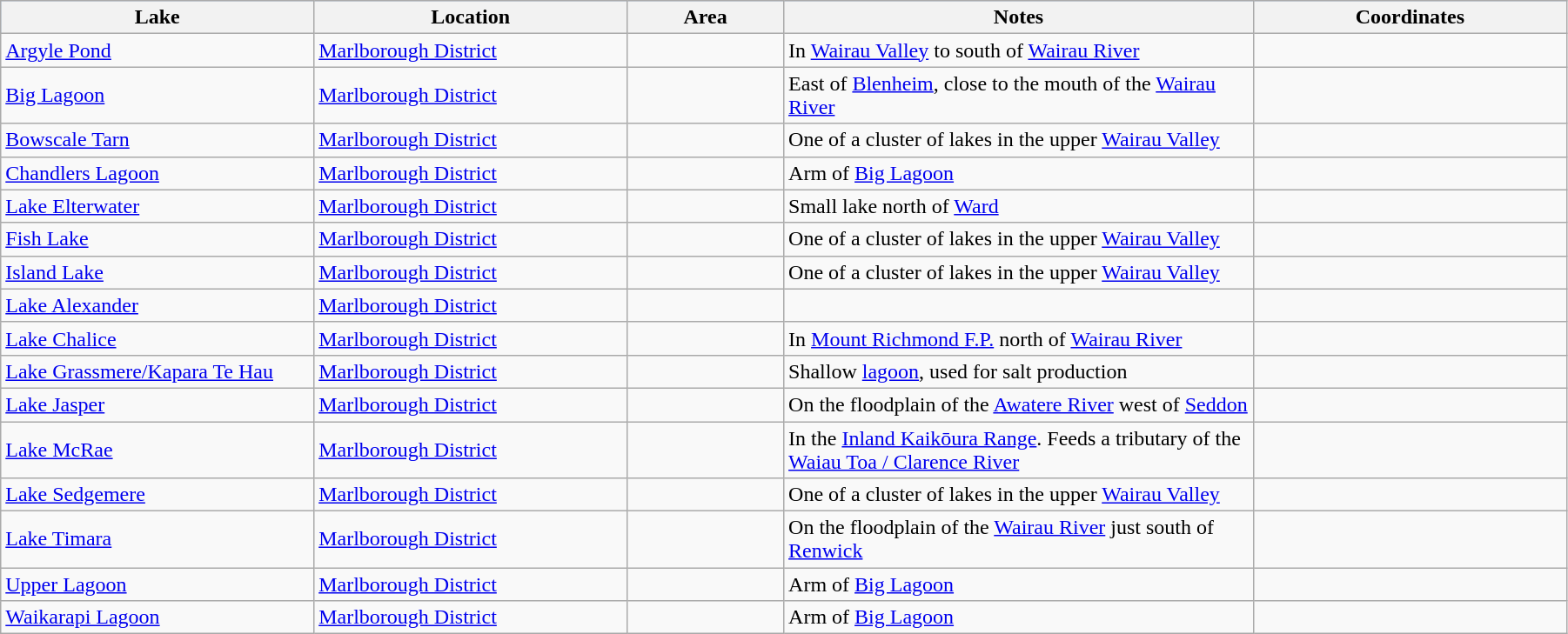<table class="wikitable sortable" width=95%>
<tr bgcolor=#99CCFF>
<th width=20%>Lake</th>
<th width=20%>Location</th>
<th width=10%;data-sort-type="number">Area</th>
<th width=30%>Notes</th>
<th width=20%>Coordinates</th>
</tr>
<tr>
<td><a href='#'>Argyle Pond</a></td>
<td><a href='#'>Marlborough District</a></td>
<td></td>
<td>In <a href='#'>Wairau Valley</a> to south of <a href='#'>Wairau River</a></td>
<td></td>
</tr>
<tr>
<td><a href='#'>Big Lagoon</a></td>
<td><a href='#'>Marlborough District</a></td>
<td></td>
<td>East of <a href='#'>Blenheim</a>, close to the mouth of the <a href='#'>Wairau River</a></td>
<td></td>
</tr>
<tr>
<td><a href='#'>Bowscale Tarn</a></td>
<td><a href='#'>Marlborough District</a></td>
<td></td>
<td>One of a cluster of lakes in the upper <a href='#'>Wairau Valley</a></td>
<td></td>
</tr>
<tr>
<td><a href='#'>Chandlers Lagoon</a></td>
<td><a href='#'>Marlborough District</a></td>
<td></td>
<td>Arm of <a href='#'>Big Lagoon</a></td>
<td></td>
</tr>
<tr>
<td><a href='#'>Lake Elterwater</a></td>
<td><a href='#'>Marlborough District</a></td>
<td></td>
<td>Small lake north of <a href='#'>Ward</a></td>
<td></td>
</tr>
<tr>
<td><a href='#'>Fish Lake</a></td>
<td><a href='#'>Marlborough District</a></td>
<td></td>
<td>One of a cluster of lakes in the upper <a href='#'>Wairau Valley</a></td>
<td></td>
</tr>
<tr>
<td><a href='#'>Island Lake</a></td>
<td><a href='#'>Marlborough District</a></td>
<td></td>
<td>One of a cluster of lakes in the upper <a href='#'>Wairau Valley</a></td>
<td></td>
</tr>
<tr>
<td><a href='#'>Lake Alexander</a></td>
<td><a href='#'>Marlborough District</a></td>
<td></td>
<td></td>
<td></td>
</tr>
<tr>
<td><a href='#'>Lake Chalice</a></td>
<td><a href='#'>Marlborough District</a></td>
<td></td>
<td>In <a href='#'>Mount Richmond F.P.</a> north of <a href='#'>Wairau River</a></td>
<td></td>
</tr>
<tr>
<td><a href='#'>Lake Grassmere/Kapara Te Hau</a></td>
<td><a href='#'>Marlborough District</a></td>
<td></td>
<td>Shallow <a href='#'>lagoon</a>, used for salt production</td>
<td></td>
</tr>
<tr>
<td><a href='#'>Lake Jasper</a></td>
<td><a href='#'>Marlborough District</a></td>
<td></td>
<td>On the floodplain of the <a href='#'>Awatere River</a> west of <a href='#'>Seddon</a></td>
<td></td>
</tr>
<tr>
<td><a href='#'>Lake McRae</a></td>
<td><a href='#'>Marlborough District</a></td>
<td></td>
<td>In the <a href='#'>Inland Kaikōura Range</a>. Feeds a tributary of the <a href='#'>Waiau Toa / Clarence River</a></td>
<td></td>
</tr>
<tr>
<td><a href='#'>Lake Sedgemere</a></td>
<td><a href='#'>Marlborough District</a></td>
<td></td>
<td>One of a cluster of lakes in the upper <a href='#'>Wairau Valley</a></td>
<td></td>
</tr>
<tr>
<td><a href='#'>Lake Timara</a></td>
<td><a href='#'>Marlborough District</a></td>
<td></td>
<td>On the floodplain of the <a href='#'>Wairau River</a> just south of <a href='#'>Renwick</a></td>
<td></td>
</tr>
<tr>
<td><a href='#'>Upper Lagoon</a></td>
<td><a href='#'>Marlborough District</a></td>
<td></td>
<td>Arm of <a href='#'>Big Lagoon</a></td>
<td></td>
</tr>
<tr>
<td><a href='#'>Waikarapi Lagoon</a></td>
<td><a href='#'>Marlborough District</a></td>
<td></td>
<td>Arm of <a href='#'>Big Lagoon</a></td>
<td></td>
</tr>
</table>
